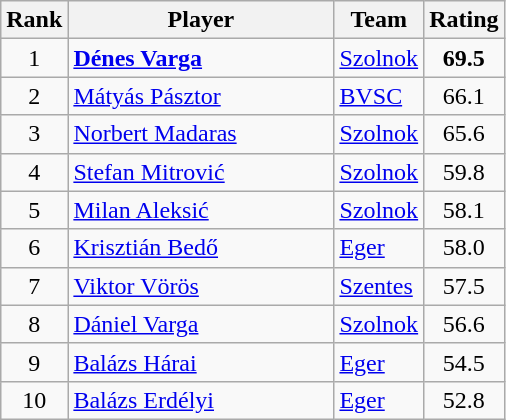<table class="wikitable" style="text-align:center">
<tr>
<th>Rank</th>
<th width="170">Player</th>
<th>Team</th>
<th>Rating</th>
</tr>
<tr>
<td rowspan="1">1</td>
<td align="left"> <strong><a href='#'>Dénes Varga</a></strong></td>
<td align="left"> <a href='#'>Szolnok</a></td>
<td><strong>69.5</strong></td>
</tr>
<tr>
<td rowspan="1">2</td>
<td align="left"> <a href='#'>Mátyás Pásztor</a></td>
<td align="left"> <a href='#'>BVSC</a></td>
<td>66.1</td>
</tr>
<tr>
<td rowspan="1">3</td>
<td align="left"> <a href='#'>Norbert Madaras</a></td>
<td align="left"> <a href='#'>Szolnok</a></td>
<td>65.6</td>
</tr>
<tr>
<td rowspan="1">4</td>
<td align="left"> <a href='#'>Stefan Mitrović</a></td>
<td align="left"> <a href='#'>Szolnok</a></td>
<td>59.8</td>
</tr>
<tr>
<td rowspan="1">5</td>
<td align="left"> <a href='#'>Milan Aleksić</a></td>
<td align="left"> <a href='#'>Szolnok</a></td>
<td>58.1</td>
</tr>
<tr>
<td rowspan="1">6</td>
<td align="left"> <a href='#'>Krisztián Bedő</a></td>
<td align="left"> <a href='#'>Eger</a></td>
<td>58.0</td>
</tr>
<tr>
<td rowspan="1">7</td>
<td align="left"> <a href='#'>Viktor Vörös</a></td>
<td align="left"> <a href='#'>Szentes</a></td>
<td>57.5</td>
</tr>
<tr>
<td rowspan="1">8</td>
<td align="left"> <a href='#'>Dániel Varga</a></td>
<td align="left"> <a href='#'>Szolnok</a></td>
<td>56.6</td>
</tr>
<tr>
<td rowspan="1">9</td>
<td align="left"> <a href='#'>Balázs Hárai</a></td>
<td align="left"> <a href='#'>Eger</a></td>
<td>54.5</td>
</tr>
<tr>
<td rowspan="1">10</td>
<td align="left"> <a href='#'>Balázs Erdélyi</a></td>
<td align="left"> <a href='#'>Eger</a></td>
<td>52.8</td>
</tr>
</table>
